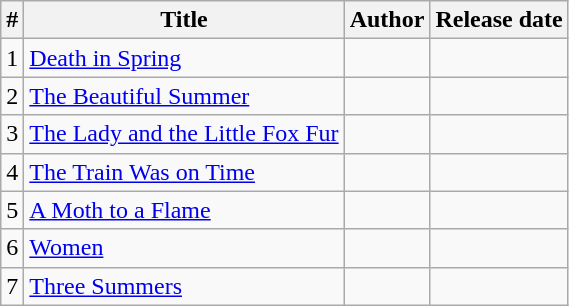<table class="wikitable sortable">
<tr>
<th scope="col">#</th>
<th scope="col">Title</th>
<th scope="col">Author</th>
<th scope="col">Release date</th>
</tr>
<tr>
<td>1</td>
<td><a href='#'>Death in Spring</a></td>
<td></td>
<td></td>
</tr>
<tr>
<td>2</td>
<td><a href='#'>The Beautiful Summer</a></td>
<td></td>
<td></td>
</tr>
<tr>
<td>3</td>
<td><a href='#'>The Lady and the Little Fox Fur</a></td>
<td></td>
<td></td>
</tr>
<tr>
<td>4</td>
<td><a href='#'>The Train Was on Time</a></td>
<td></td>
<td></td>
</tr>
<tr>
<td>5</td>
<td><a href='#'>A Moth to a Flame</a></td>
<td></td>
<td></td>
</tr>
<tr>
<td>6</td>
<td><a href='#'>Women</a></td>
<td></td>
<td></td>
</tr>
<tr>
<td>7</td>
<td><a href='#'>Three Summers</a></td>
<td></td>
<td></td>
</tr>
</table>
